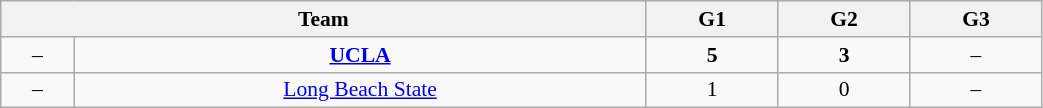<table class="wikitable" style="font-size:90%; width: 55%; text-align: center">
<tr>
<th colspan=2>Team</th>
<th>G1</th>
<th>G2</th>
<th>G3</th>
</tr>
<tr>
<td>–</td>
<td><strong><a href='#'>UCLA</a></strong></td>
<td><strong>5</strong></td>
<td><strong>3</strong></td>
<td>–</td>
</tr>
<tr>
<td>–</td>
<td><a href='#'>Long Beach State</a></td>
<td>1</td>
<td>0</td>
<td>–</td>
</tr>
</table>
